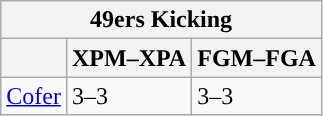<table class="wikitable">
<tr>
<th colspan="3">49ers Kicking</th>
</tr>
<tr>
<th></th>
<th>XPM–XPA</th>
<th>FGM–FGA</th>
</tr>
<tr>
<td><a href='#'>Cofer</a></td>
<td>3–3</td>
<td>3–3</td>
</tr>
</table>
